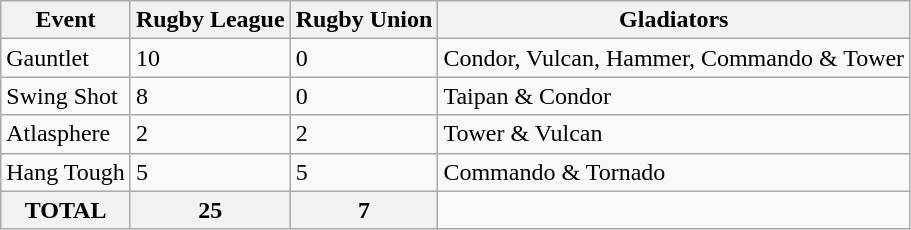<table class="wikitable">
<tr>
<th>Event</th>
<th>Rugby League</th>
<th>Rugby Union</th>
<th>Gladiators</th>
</tr>
<tr>
<td>Gauntlet</td>
<td>10</td>
<td>0</td>
<td>Condor, Vulcan, Hammer, Commando & Tower</td>
</tr>
<tr>
<td>Swing Shot</td>
<td>8</td>
<td>0</td>
<td>Taipan & Condor</td>
</tr>
<tr>
<td>Atlasphere</td>
<td>2</td>
<td>2</td>
<td>Tower & Vulcan</td>
</tr>
<tr>
<td>Hang Tough</td>
<td>5</td>
<td>5</td>
<td>Commando & Tornado</td>
</tr>
<tr>
<th>TOTAL</th>
<th>25</th>
<th>7</th>
</tr>
</table>
